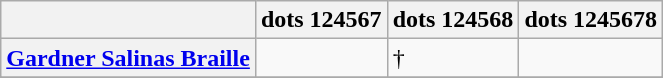<table class="wikitable">
<tr>
<th></th>
<th>dots 124567</th>
<th>dots 124568</th>
<th>dots 1245678</th>
</tr>
<tr>
<th align=left><a href='#'>Gardner Salinas Braille</a></th>
<td></td>
<td>†</td>
<td></td>
</tr>
<tr>
</tr>
<tr>
</tr>
</table>
